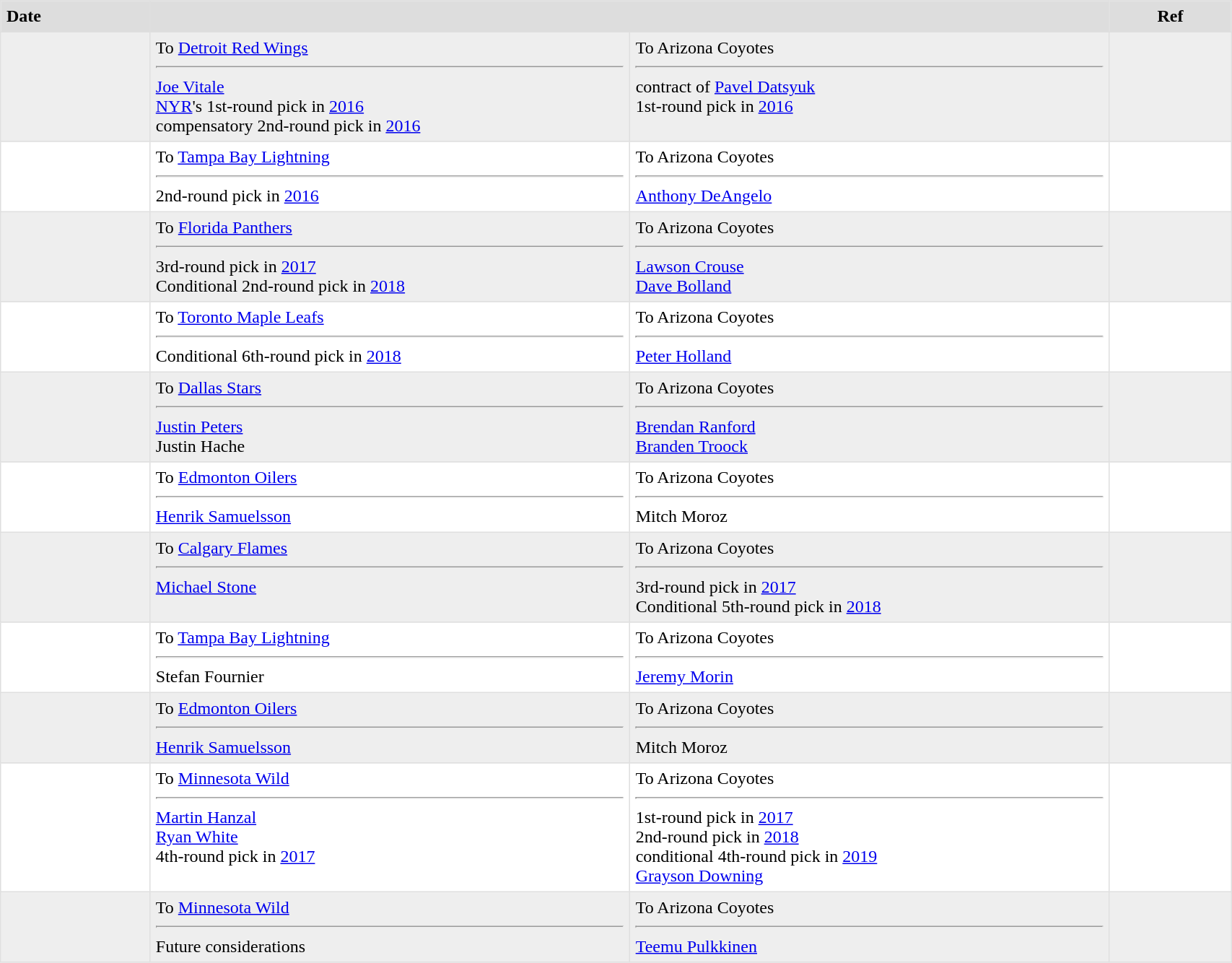<table border=1 style="border-collapse:collapse" bordercolor="#DFDFDF" cellpadding="5" width=90%>
<tr style="background:#ddd;">
<td><strong>Date</strong></td>
<th colspan="2"></th>
<th><strong>Ref</strong></th>
</tr>
<tr style="background:#eee;">
<td></td>
<td style="width:39%;" valign="top">To <a href='#'>Detroit Red Wings</a><hr><a href='#'>Joe Vitale</a><br><a href='#'>NYR</a>'s 1st-round pick in <a href='#'>2016</a><br>compensatory 2nd-round pick in <a href='#'>2016</a></td>
<td style="width:39%;" valign="top">To Arizona Coyotes<hr>contract of <a href='#'>Pavel Datsyuk</a><br>1st-round pick in <a href='#'>2016</a></td>
<td></td>
</tr>
<tr>
<td></td>
<td style="width:39%;" valign="top">To <a href='#'>Tampa Bay Lightning</a><hr>2nd-round pick in <a href='#'>2016</a></td>
<td style="width:39%;" valign="top">To Arizona Coyotes<hr><a href='#'>Anthony DeAngelo</a></td>
<td></td>
</tr>
<tr style="background:#eee;">
<td></td>
<td style="width:39%;" valign="top">To <a href='#'>Florida Panthers</a><hr>3rd-round pick in <a href='#'>2017</a><br>Conditional 2nd-round pick in <a href='#'>2018</a></td>
<td style="width:39%;" valign="top">To Arizona Coyotes<hr><a href='#'>Lawson Crouse</a><br><a href='#'>Dave Bolland</a></td>
<td></td>
</tr>
<tr>
<td></td>
<td style="width:39%;" valign="top">To <a href='#'>Toronto Maple Leafs</a><hr>Conditional 6th-round pick in <a href='#'>2018</a></td>
<td style="width:39%;" valign="top">To Arizona Coyotes<hr><a href='#'>Peter Holland</a></td>
<td></td>
</tr>
<tr style="background:#eee;">
<td></td>
<td style="width:39%;" valign="top">To <a href='#'>Dallas Stars</a> <hr><a href='#'>Justin Peters</a><br>Justin Hache</td>
<td style="width:39%;" valign="top">To Arizona Coyotes <hr><a href='#'>Brendan Ranford</a><br><a href='#'>Branden Troock</a></td>
<td></td>
</tr>
<tr>
<td></td>
<td valign="top">To <a href='#'>Edmonton Oilers</a> <hr><a href='#'>Henrik Samuelsson</a></td>
<td valign="top">To Arizona Coyotes <hr>Mitch Moroz</td>
<td></td>
</tr>
<tr style="background:#eee;">
<td></td>
<td style="width:39%;" valign="top">To <a href='#'>Calgary Flames</a> <hr><a href='#'>Michael Stone</a></td>
<td style="width:39%;" valign="top">To Arizona Coyotes <hr>3rd-round pick in <a href='#'>2017</a><br>Conditional 5th-round pick in <a href='#'>2018</a></td>
<td></td>
</tr>
<tr>
<td></td>
<td valign="top">To <a href='#'>Tampa Bay Lightning</a> <hr> Stefan Fournier</td>
<td valign="top">To Arizona Coyotes <hr><a href='#'>Jeremy Morin</a></td>
<td></td>
</tr>
<tr style="background:#eee;">
<td></td>
<td valign="top">To <a href='#'>Edmonton Oilers</a> <hr><a href='#'>Henrik Samuelsson</a></td>
<td valign="top">To Arizona Coyotes <hr>Mitch Moroz</td>
<td></td>
</tr>
<tr>
<td></td>
<td style="width:39%;" valign="top">To <a href='#'>Minnesota Wild</a> <hr><a href='#'>Martin Hanzal</a><br><a href='#'>Ryan White</a><br>4th-round pick in <a href='#'>2017</a></td>
<td style="width:39%;" valign="top">To Arizona Coyotes <hr>1st-round pick in <a href='#'>2017</a><br>2nd-round pick in <a href='#'>2018</a><br>conditional 4th-round pick in <a href='#'>2019</a><br><a href='#'>Grayson Downing</a></td>
<td></td>
</tr>
<tr style="background:#eee;">
<td></td>
<td valign="top">To <a href='#'>Minnesota Wild</a> <hr>Future considerations</td>
<td valign="top">To Arizona Coyotes <hr><a href='#'>Teemu Pulkkinen</a></td>
<td></td>
</tr>
</table>
